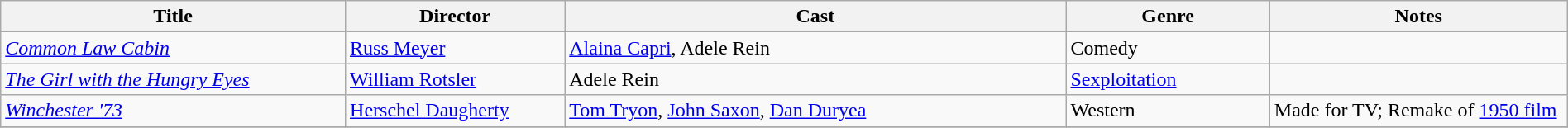<table class="wikitable" style="width:100%;">
<tr>
<th style="width:22%;">Title</th>
<th style="width:14%;">Director</th>
<th style="width:32%;">Cast</th>
<th style="width:13%;">Genre</th>
<th style="width:19%;">Notes</th>
</tr>
<tr>
<td><em><a href='#'>Common Law Cabin</a></em></td>
<td><a href='#'>Russ Meyer</a></td>
<td><a href='#'>Alaina Capri</a>, Adele Rein</td>
<td>Comedy</td>
<td></td>
</tr>
<tr>
<td><em><a href='#'>The Girl with the Hungry Eyes</a></em></td>
<td><a href='#'>William Rotsler</a></td>
<td>Adele Rein</td>
<td><a href='#'>Sexploitation</a></td>
<td></td>
</tr>
<tr>
<td><em><a href='#'>Winchester '73</a></em></td>
<td><a href='#'>Herschel Daugherty</a></td>
<td><a href='#'>Tom Tryon</a>, <a href='#'>John Saxon</a>, <a href='#'>Dan Duryea</a></td>
<td>Western</td>
<td>Made for TV; Remake of <a href='#'>1950 film</a></td>
</tr>
<tr>
</tr>
</table>
